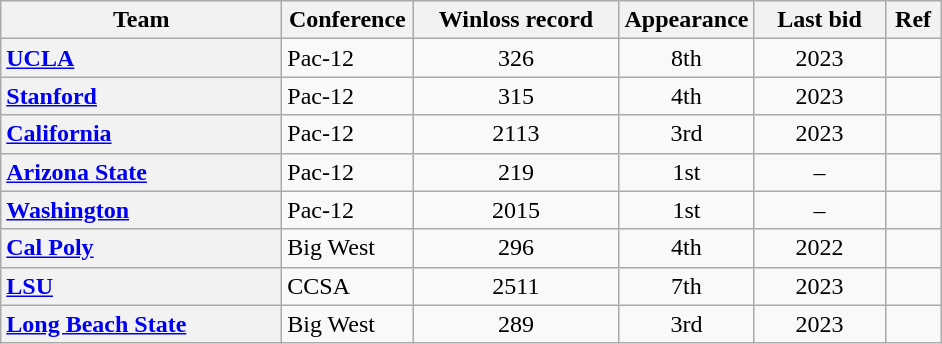<table class="wikitable sortable plainrowheaders">
<tr>
<th scope="col" style="width: 180px;">Team</th>
<th scope="col" style="width: 80px;">Conference</th>
<th scope="col" style="width: 130px;" data-sort-type="number">Winloss record</th>
<th scope="col" style="width: 80px;" data-sort-type="number">Appearance</th>
<th scope="col" style="width: 80px;">Last bid</th>
<th scope="col" style="width: 30px;">Ref</th>
</tr>
<tr>
<th scope="row" style="text-align:left"><a href='#'>UCLA</a></th>
<td>Pac-12</td>
<td align=center>326</td>
<td align=center>8th</td>
<td align=center>2023</td>
<td align=center></td>
</tr>
<tr>
<th scope="row" style="text-align:left"><a href='#'>Stanford</a></th>
<td>Pac-12</td>
<td align=center>315</td>
<td align=center>4th</td>
<td align=center>2023</td>
<td align=center></td>
</tr>
<tr>
<th scope="row" style="text-align:left"><a href='#'>California</a></th>
<td>Pac-12</td>
<td align=center>2113</td>
<td align=center>3rd</td>
<td align=center>2023</td>
<td align=center></td>
</tr>
<tr>
<th scope="row" style="text-align:left"><a href='#'>Arizona State</a></th>
<td>Pac-12</td>
<td align=center>219</td>
<td align=center>1st</td>
<td align=center>–</td>
<td align=center></td>
</tr>
<tr>
<th scope="row" style="text-align:left"><a href='#'>Washington</a></th>
<td>Pac-12</td>
<td align=center>2015</td>
<td align=center>1st</td>
<td align=center>–</td>
<td align=center></td>
</tr>
<tr>
<th scope="row" style="text-align:left"><a href='#'>Cal Poly</a></th>
<td>Big West</td>
<td align=center>296</td>
<td align=center>4th</td>
<td align=center>2022</td>
<td align=center></td>
</tr>
<tr>
<th scope="row" style="text-align:left"><a href='#'>LSU</a></th>
<td>CCSA</td>
<td align=center>2511</td>
<td align=center>7th</td>
<td align=center>2023</td>
<td align=center></td>
</tr>
<tr>
<th scope="row" style="text-align:left"><a href='#'>Long Beach State</a></th>
<td>Big West</td>
<td align=center>289</td>
<td align=center>3rd</td>
<td align=center>2023</td>
<td align=center></td>
</tr>
</table>
